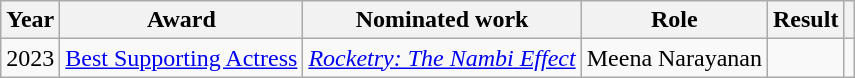<table class="wikitable">
<tr>
<th>Year</th>
<th>Award</th>
<th>Nominated work</th>
<th>Role</th>
<th>Result</th>
<th></th>
</tr>
<tr>
<td>2023</td>
<td><a href='#'>Best Supporting Actress</a></td>
<td><em><a href='#'>Rocketry: The Nambi Effect</a></em></td>
<td>Meena Narayanan</td>
<td></td>
<td></td>
</tr>
</table>
